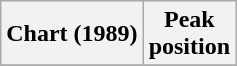<table class="wikitable plainrowheaders" style="text-align:center;">
<tr>
<th scope="col">Chart (1989)</th>
<th scope="col">Peak<br>position</th>
</tr>
<tr>
</tr>
</table>
